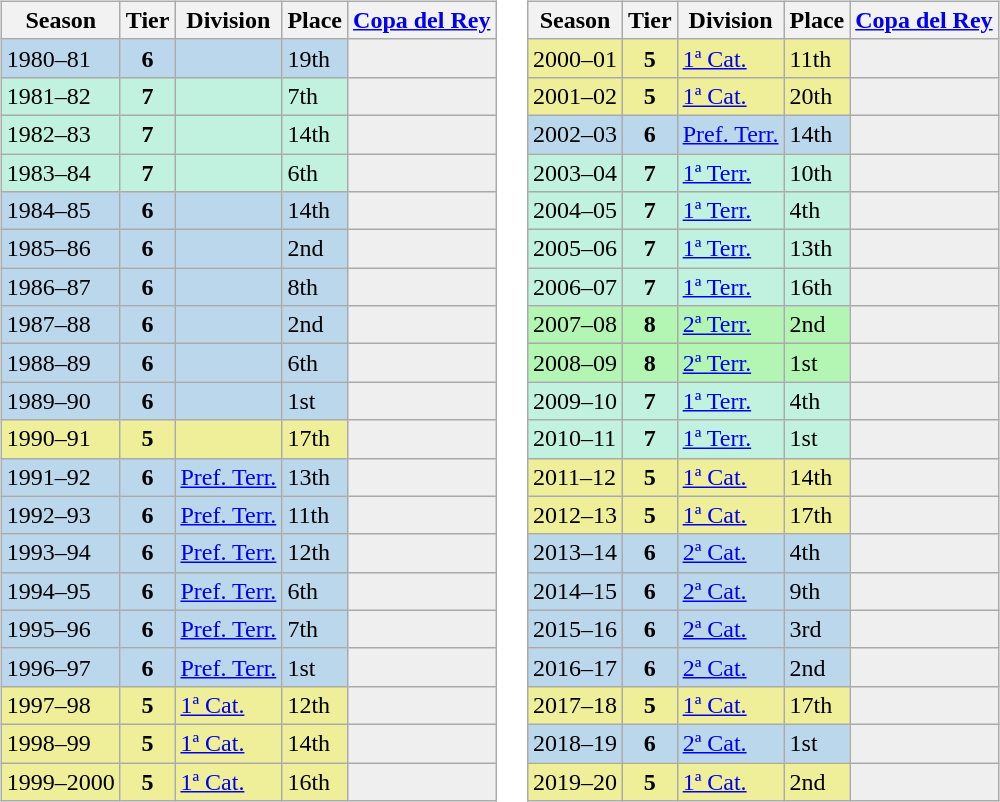<table>
<tr>
<td valign="top" width=0%><br><table class="wikitable">
<tr style="background:#f0f6fa;">
<th>Season</th>
<th>Tier</th>
<th>Division</th>
<th>Place</th>
<th><a href='#'>Copa del Rey</a></th>
</tr>
<tr>
<td style="background:#BBD7EC;">1980–81</td>
<th style="background:#BBD7EC;">6</th>
<td style="background:#BBD7EC;"></td>
<td style="background:#BBD7EC;">19th</td>
<th style="background:#efefef;"></th>
</tr>
<tr>
<td style="background:#C0F2DF;">1981–82</td>
<th style="background:#C0F2DF;">7</th>
<td style="background:#C0F2DF;"></td>
<td style="background:#C0F2DF;">7th</td>
<td style="background:#efefef;"></td>
</tr>
<tr>
<td style="background:#C0F2DF;">1982–83</td>
<th style="background:#C0F2DF;">7</th>
<td style="background:#C0F2DF;"></td>
<td style="background:#C0F2DF;">14th</td>
<td style="background:#efefef;"></td>
</tr>
<tr>
<td style="background:#C0F2DF;">1983–84</td>
<th style="background:#C0F2DF;">7</th>
<td style="background:#C0F2DF;"></td>
<td style="background:#C0F2DF;">6th</td>
<td style="background:#efefef;"></td>
</tr>
<tr>
<td style="background:#BBD7EC;">1984–85</td>
<th style="background:#BBD7EC;">6</th>
<td style="background:#BBD7EC;"></td>
<td style="background:#BBD7EC;">14th</td>
<th style="background:#efefef;"></th>
</tr>
<tr>
<td style="background:#BBD7EC;">1985–86</td>
<th style="background:#BBD7EC;">6</th>
<td style="background:#BBD7EC;"></td>
<td style="background:#BBD7EC;">2nd</td>
<th style="background:#efefef;"></th>
</tr>
<tr>
<td style="background:#BBD7EC;">1986–87</td>
<th style="background:#BBD7EC;">6</th>
<td style="background:#BBD7EC;"></td>
<td style="background:#BBD7EC;">8th</td>
<th style="background:#efefef;"></th>
</tr>
<tr>
<td style="background:#BBD7EC;">1987–88</td>
<th style="background:#BBD7EC;">6</th>
<td style="background:#BBD7EC;"></td>
<td style="background:#BBD7EC;">2nd</td>
<th style="background:#efefef;"></th>
</tr>
<tr>
<td style="background:#BBD7EC;">1988–89</td>
<th style="background:#BBD7EC;">6</th>
<td style="background:#BBD7EC;"></td>
<td style="background:#BBD7EC;">6th</td>
<th style="background:#efefef;"></th>
</tr>
<tr>
<td style="background:#BBD7EC;">1989–90</td>
<th style="background:#BBD7EC;">6</th>
<td style="background:#BBD7EC;"></td>
<td style="background:#BBD7EC;">1st</td>
<th style="background:#efefef;"></th>
</tr>
<tr>
<td style="background:#EFEF99;">1990–91</td>
<th style="background:#EFEF99;">5</th>
<td style="background:#EFEF99;"></td>
<td style="background:#EFEF99;">17th</td>
<td style="background:#efefef;"></td>
</tr>
<tr>
<td style="background:#BBD7EC;">1991–92</td>
<th style="background:#BBD7EC;">6</th>
<td style="background:#BBD7EC;"><a href='#'>Pref. Terr.</a></td>
<td style="background:#BBD7EC;">13th</td>
<th style="background:#efefef;"></th>
</tr>
<tr>
<td style="background:#BBD7EC;">1992–93</td>
<th style="background:#BBD7EC;">6</th>
<td style="background:#BBD7EC;"><a href='#'>Pref. Terr.</a></td>
<td style="background:#BBD7EC;">11th</td>
<th style="background:#efefef;"></th>
</tr>
<tr>
<td style="background:#BBD7EC;">1993–94</td>
<th style="background:#BBD7EC;">6</th>
<td style="background:#BBD7EC;"><a href='#'>Pref. Terr.</a></td>
<td style="background:#BBD7EC;">12th</td>
<th style="background:#efefef;"></th>
</tr>
<tr>
<td style="background:#BBD7EC;">1994–95</td>
<th style="background:#BBD7EC;">6</th>
<td style="background:#BBD7EC;"><a href='#'>Pref. Terr.</a></td>
<td style="background:#BBD7EC;">6th</td>
<th style="background:#efefef;"></th>
</tr>
<tr>
<td style="background:#BBD7EC;">1995–96</td>
<th style="background:#BBD7EC;">6</th>
<td style="background:#BBD7EC;"><a href='#'>Pref. Terr.</a></td>
<td style="background:#BBD7EC;">7th</td>
<th style="background:#efefef;"></th>
</tr>
<tr>
<td style="background:#BBD7EC;">1996–97</td>
<th style="background:#BBD7EC;">6</th>
<td style="background:#BBD7EC;"><a href='#'>Pref. Terr.</a></td>
<td style="background:#BBD7EC;">1st</td>
<th style="background:#efefef;"></th>
</tr>
<tr>
<td style="background:#EFEF99;">1997–98</td>
<th style="background:#EFEF99;">5</th>
<td style="background:#EFEF99;"><a href='#'>1ª Cat.</a></td>
<td style="background:#EFEF99;">12th</td>
<td style="background:#efefef;"></td>
</tr>
<tr>
<td style="background:#EFEF99;">1998–99</td>
<th style="background:#EFEF99;">5</th>
<td style="background:#EFEF99;"><a href='#'>1ª Cat.</a></td>
<td style="background:#EFEF99;">14th</td>
<td style="background:#efefef;"></td>
</tr>
<tr>
<td style="background:#EFEF99;">1999–2000</td>
<th style="background:#EFEF99;">5</th>
<td style="background:#EFEF99;"><a href='#'>1ª Cat.</a></td>
<td style="background:#EFEF99;">16th</td>
<td style="background:#efefef;"></td>
</tr>
</table>
</td>
<td valign="top" width=0%><br><table class="wikitable">
<tr style="background:#f0f6fa;">
<th>Season</th>
<th>Tier</th>
<th>Division</th>
<th>Place</th>
<th><a href='#'>Copa del Rey</a></th>
</tr>
<tr>
<td style="background:#EFEF99;">2000–01</td>
<th style="background:#EFEF99;">5</th>
<td style="background:#EFEF99;"><a href='#'>1ª Cat.</a></td>
<td style="background:#EFEF99;">11th</td>
<td style="background:#efefef;"></td>
</tr>
<tr>
<td style="background:#EFEF99;">2001–02</td>
<th style="background:#EFEF99;">5</th>
<td style="background:#EFEF99;"><a href='#'>1ª Cat.</a></td>
<td style="background:#EFEF99;">20th</td>
<td style="background:#efefef;"></td>
</tr>
<tr>
<td style="background:#BBD7EC;">2002–03</td>
<th style="background:#BBD7EC;">6</th>
<td style="background:#BBD7EC;"><a href='#'>Pref. Terr.</a></td>
<td style="background:#BBD7EC;">14th</td>
<th style="background:#efefef;"></th>
</tr>
<tr>
<td style="background:#C0F2DF;">2003–04</td>
<th style="background:#C0F2DF;">7</th>
<td style="background:#C0F2DF;"><a href='#'>1ª Terr.</a></td>
<td style="background:#C0F2DF;">10th</td>
<td style="background:#efefef;"></td>
</tr>
<tr>
<td style="background:#C0F2DF;">2004–05</td>
<th style="background:#C0F2DF;">7</th>
<td style="background:#C0F2DF;"><a href='#'>1ª Terr.</a></td>
<td style="background:#C0F2DF;">4th</td>
<td style="background:#efefef;"></td>
</tr>
<tr>
<td style="background:#C0F2DF;">2005–06</td>
<th style="background:#C0F2DF;">7</th>
<td style="background:#C0F2DF;"><a href='#'>1ª Terr.</a></td>
<td style="background:#C0F2DF;">13th</td>
<td style="background:#efefef;"></td>
</tr>
<tr>
<td style="background:#C0F2DF;">2006–07</td>
<th style="background:#C0F2DF;">7</th>
<td style="background:#C0F2DF;"><a href='#'>1ª Terr.</a></td>
<td style="background:#C0F2DF;">16th</td>
<td style="background:#efefef;"></td>
</tr>
<tr>
<td style="background:#B3F5B3;">2007–08</td>
<th style="background:#B3F5B3;">8</th>
<td style="background:#B3F5B3;"><a href='#'>2ª Terr.</a></td>
<td style="background:#B3F5B3;">2nd</td>
<td style="background:#efefef;"></td>
</tr>
<tr>
<td style="background:#B3F5B3;">2008–09</td>
<th style="background:#B3F5B3;">8</th>
<td style="background:#B3F5B3;"><a href='#'>2ª Terr.</a></td>
<td style="background:#B3F5B3;">1st</td>
<td style="background:#efefef;"></td>
</tr>
<tr>
<td style="background:#C0F2DF;">2009–10</td>
<th style="background:#C0F2DF;">7</th>
<td style="background:#C0F2DF;"><a href='#'>1ª Terr.</a></td>
<td style="background:#C0F2DF;">4th</td>
<td style="background:#efefef;"></td>
</tr>
<tr>
<td style="background:#C0F2DF;">2010–11</td>
<th style="background:#C0F2DF;">7</th>
<td style="background:#C0F2DF;"><a href='#'>1ª Terr.</a></td>
<td style="background:#C0F2DF;">1st</td>
<td style="background:#efefef;"></td>
</tr>
<tr>
<td style="background:#EFEF99;">2011–12</td>
<th style="background:#EFEF99;">5</th>
<td style="background:#EFEF99;"><a href='#'>1ª Cat.</a></td>
<td style="background:#EFEF99;">14th</td>
<td style="background:#efefef;"></td>
</tr>
<tr>
<td style="background:#EFEF99;">2012–13</td>
<th style="background:#EFEF99;">5</th>
<td style="background:#EFEF99;"><a href='#'>1ª Cat.</a></td>
<td style="background:#EFEF99;">17th</td>
<td style="background:#efefef;"></td>
</tr>
<tr>
<td style="background:#BBD7EC;">2013–14</td>
<th style="background:#BBD7EC;">6</th>
<td style="background:#BBD7EC;"><a href='#'>2ª Cat.</a></td>
<td style="background:#BBD7EC;">4th</td>
<th style="background:#efefef;"></th>
</tr>
<tr>
<td style="background:#BBD7EC;">2014–15</td>
<th style="background:#BBD7EC;">6</th>
<td style="background:#BBD7EC;"><a href='#'>2ª Cat.</a></td>
<td style="background:#BBD7EC;">9th</td>
<th style="background:#efefef;"></th>
</tr>
<tr>
<td style="background:#BBD7EC;">2015–16</td>
<th style="background:#BBD7EC;">6</th>
<td style="background:#BBD7EC;"><a href='#'>2ª Cat.</a></td>
<td style="background:#BBD7EC;">3rd</td>
<th style="background:#efefef;"></th>
</tr>
<tr>
<td style="background:#BBD7EC;">2016–17</td>
<th style="background:#BBD7EC;">6</th>
<td style="background:#BBD7EC;"><a href='#'>2ª Cat.</a></td>
<td style="background:#BBD7EC;">2nd</td>
<th style="background:#efefef;"></th>
</tr>
<tr>
<td style="background:#EFEF99;">2017–18</td>
<th style="background:#EFEF99;">5</th>
<td style="background:#EFEF99;"><a href='#'>1ª Cat.</a></td>
<td style="background:#EFEF99;">17th</td>
<td style="background:#efefef;"></td>
</tr>
<tr>
<td style="background:#BBD7EC;">2018–19</td>
<th style="background:#BBD7EC;">6</th>
<td style="background:#BBD7EC;"><a href='#'>2ª Cat.</a></td>
<td style="background:#BBD7EC;">1st</td>
<th style="background:#efefef;"></th>
</tr>
<tr>
<td style="background:#EFEF99;">2019–20</td>
<th style="background:#EFEF99;">5</th>
<td style="background:#EFEF99;"><a href='#'>1ª Cat.</a></td>
<td style="background:#EFEF99;">2nd</td>
<td style="background:#efefef;"></td>
</tr>
</table>
</td>
</tr>
</table>
